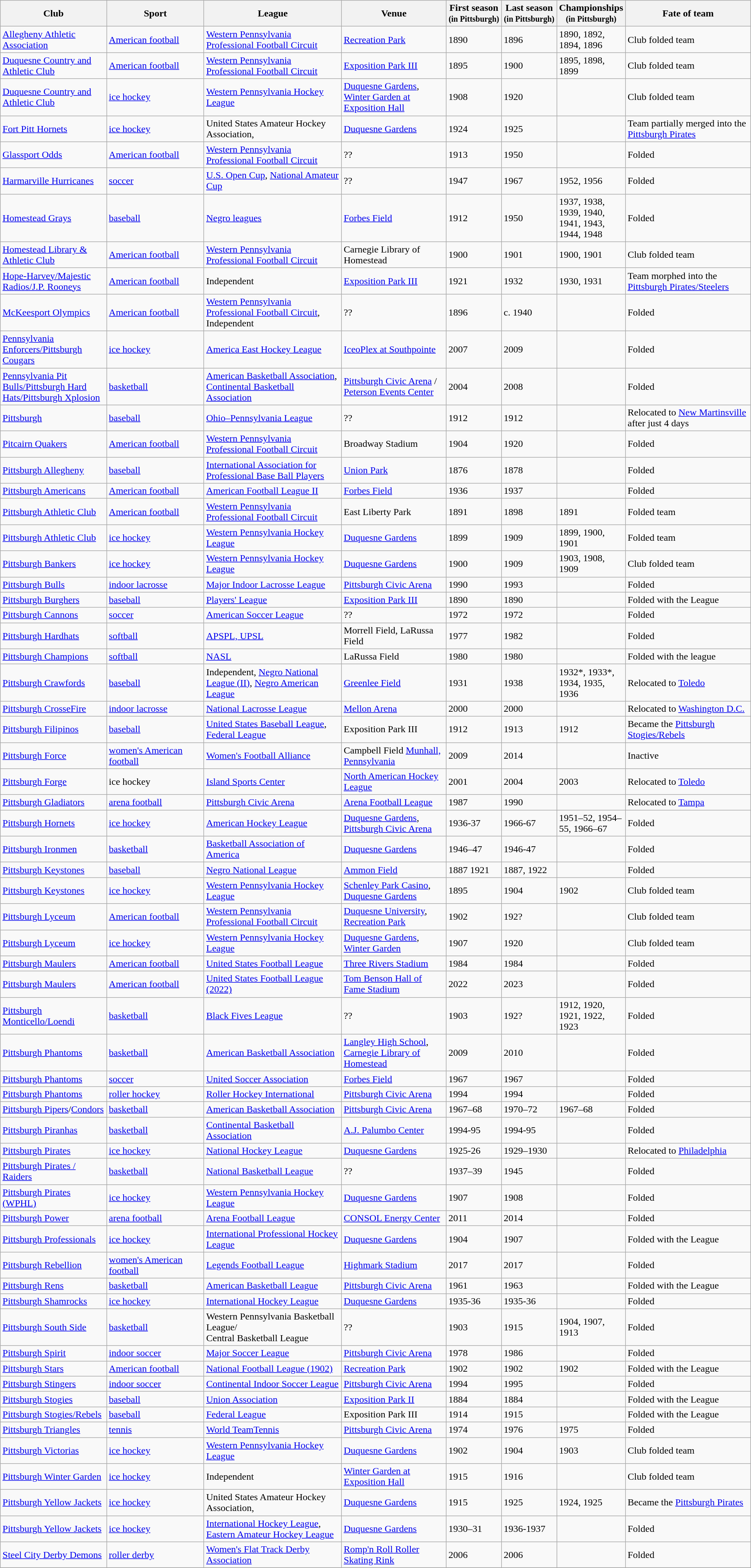<table class="wikitable sortable sticky-header">
<tr>
<th style="width:180px">Club</th>
<th style="width:180px">Sport</th>
<th style="width:260px">League</th>
<th style="width:190px">Venue</th>
<th style="width:90px">First season<br><small>(in Pittsburgh)</small></th>
<th style="width:90px">Last season<br><small>(in Pittsburgh)</small></th>
<th style="width:80px">Championships<br><small>(in Pittsburgh)</small></th>
<th style="width:230px">Fate of team</th>
</tr>
<tr>
<td><a href='#'>Allegheny Athletic Association</a></td>
<td><a href='#'>American football</a></td>
<td><a href='#'>Western Pennsylvania Professional Football Circuit</a></td>
<td><a href='#'>Recreation Park</a></td>
<td>1890</td>
<td>1896</td>
<td>1890, 1892, 1894, 1896</td>
<td>Club folded team</td>
</tr>
<tr>
<td><a href='#'>Duquesne Country and Athletic Club</a></td>
<td><a href='#'>American football</a></td>
<td><a href='#'>Western Pennsylvania Professional Football Circuit</a></td>
<td><a href='#'>Exposition Park III</a></td>
<td>1895</td>
<td>1900</td>
<td>1895, 1898, 1899</td>
<td>Club folded team</td>
</tr>
<tr>
<td><a href='#'>Duquesne Country and Athletic Club</a></td>
<td><a href='#'>ice hockey</a></td>
<td><a href='#'>Western Pennsylvania Hockey League</a></td>
<td><a href='#'>Duquesne Gardens</a>, <a href='#'>Winter Garden at Exposition Hall</a></td>
<td>1908</td>
<td>1920</td>
<td></td>
<td>Club folded team</td>
</tr>
<tr>
<td><a href='#'>Fort Pitt Hornets</a></td>
<td><a href='#'>ice hockey</a></td>
<td>United States Amateur Hockey Association,</td>
<td><a href='#'>Duquesne Gardens</a></td>
<td>1924</td>
<td>1925</td>
<td></td>
<td>Team partially merged into the <a href='#'>Pittsburgh Pirates</a></td>
</tr>
<tr>
<td><a href='#'>Glassport Odds</a></td>
<td><a href='#'>American football</a></td>
<td><a href='#'>Western Pennsylvania Professional Football Circuit</a></td>
<td>??</td>
<td>1913</td>
<td>1950</td>
<td></td>
<td>Folded</td>
</tr>
<tr>
<td><a href='#'>Harmarville Hurricanes</a></td>
<td><a href='#'>soccer</a></td>
<td><a href='#'>U.S. Open Cup</a>, <a href='#'>National Amateur Cup</a></td>
<td>??</td>
<td>1947</td>
<td>1967</td>
<td>1952, 1956</td>
<td>Folded</td>
</tr>
<tr>
<td><a href='#'>Homestead Grays</a></td>
<td><a href='#'>baseball</a></td>
<td><a href='#'>Negro leagues</a></td>
<td><a href='#'>Forbes Field</a></td>
<td>1912</td>
<td>1950</td>
<td>1937, 1938, 1939, 1940, 1941, 1943, 1944, 1948</td>
<td>Folded</td>
</tr>
<tr>
<td><a href='#'>Homestead Library & Athletic Club</a></td>
<td><a href='#'>American football</a></td>
<td><a href='#'>Western Pennsylvania Professional Football Circuit</a></td>
<td>Carnegie Library of Homestead</td>
<td>1900</td>
<td>1901</td>
<td>1900, 1901</td>
<td>Club folded team</td>
</tr>
<tr>
<td><a href='#'>Hope-Harvey/Majestic Radios/J.P. Rooneys</a></td>
<td><a href='#'>American football</a></td>
<td>Independent</td>
<td><a href='#'>Exposition Park III</a></td>
<td>1921</td>
<td>1932</td>
<td>1930, 1931</td>
<td>Team morphed into the <a href='#'>Pittsburgh Pirates/Steelers</a></td>
</tr>
<tr>
<td><a href='#'>McKeesport Olympics</a></td>
<td><a href='#'>American football</a></td>
<td><a href='#'>Western Pennsylvania Professional Football Circuit</a>, Independent</td>
<td>??</td>
<td>1896</td>
<td>c. 1940</td>
<td></td>
<td>Folded</td>
</tr>
<tr>
<td><a href='#'>Pennsylvania Enforcers/Pittsburgh Cougars</a></td>
<td><a href='#'>ice hockey</a></td>
<td><a href='#'>America East Hockey League</a></td>
<td><a href='#'>IceoPlex at Southpointe</a></td>
<td>2007</td>
<td>2009</td>
<td></td>
<td>Folded</td>
</tr>
<tr>
<td><a href='#'>Pennsylvania Pit Bulls/Pittsburgh Hard Hats/Pittsburgh Xplosion</a></td>
<td><a href='#'>basketball</a></td>
<td><a href='#'>American Basketball Association</a>, <a href='#'>Continental Basketball Association</a></td>
<td><a href='#'>Pittsburgh Civic Arena</a> / <a href='#'>Peterson Events Center</a></td>
<td>2004</td>
<td>2008</td>
<td></td>
<td>Folded</td>
</tr>
<tr>
<td><a href='#'>Pittsburgh</a></td>
<td><a href='#'>baseball</a></td>
<td><a href='#'>Ohio–Pennsylvania League</a></td>
<td>??</td>
<td>1912</td>
<td>1912</td>
<td></td>
<td>Relocated to <a href='#'>New Martinsville</a> after just 4 days</td>
</tr>
<tr>
<td><a href='#'>Pitcairn Quakers</a></td>
<td><a href='#'>American football</a></td>
<td><a href='#'>Western Pennsylvania Professional Football Circuit</a></td>
<td>Broadway Stadium</td>
<td>1904</td>
<td>1920</td>
<td></td>
<td>Folded</td>
</tr>
<tr>
<td><a href='#'>Pittsburgh Allegheny</a></td>
<td><a href='#'>baseball</a></td>
<td><a href='#'>International Association for Professional Base Ball Players</a></td>
<td><a href='#'>Union Park</a></td>
<td>1876</td>
<td>1878</td>
<td></td>
<td>Folded</td>
</tr>
<tr>
<td><a href='#'>Pittsburgh Americans</a></td>
<td><a href='#'>American football</a></td>
<td><a href='#'>American Football League II</a></td>
<td><a href='#'>Forbes Field</a></td>
<td>1936</td>
<td>1937</td>
<td></td>
<td>Folded</td>
</tr>
<tr>
<td><a href='#'>Pittsburgh Athletic Club</a></td>
<td><a href='#'>American football</a></td>
<td><a href='#'>Western Pennsylvania Professional Football Circuit</a></td>
<td>East Liberty Park</td>
<td>1891</td>
<td>1898</td>
<td>1891</td>
<td>Folded team</td>
</tr>
<tr>
<td><a href='#'>Pittsburgh Athletic Club</a></td>
<td><a href='#'>ice hockey</a></td>
<td><a href='#'>Western Pennsylvania Hockey League</a></td>
<td><a href='#'>Duquesne Gardens</a></td>
<td>1899</td>
<td>1909</td>
<td>1899, 1900, 1901</td>
<td>Folded team</td>
</tr>
<tr>
<td><a href='#'>Pittsburgh Bankers</a></td>
<td><a href='#'>ice hockey</a></td>
<td><a href='#'>Western Pennsylvania Hockey League</a></td>
<td><a href='#'>Duquesne Gardens</a></td>
<td>1900</td>
<td>1909</td>
<td>1903, 1908, 1909</td>
<td>Club folded team</td>
</tr>
<tr>
<td><a href='#'>Pittsburgh Bulls</a></td>
<td><a href='#'>indoor lacrosse</a></td>
<td><a href='#'>Major Indoor Lacrosse League</a></td>
<td><a href='#'>Pittsburgh Civic Arena</a></td>
<td>1990</td>
<td>1993</td>
<td></td>
<td>Folded</td>
</tr>
<tr>
<td><a href='#'>Pittsburgh Burghers</a></td>
<td><a href='#'>baseball</a></td>
<td><a href='#'>Players' League</a></td>
<td><a href='#'>Exposition Park III</a></td>
<td>1890</td>
<td>1890</td>
<td></td>
<td>Folded with the League</td>
</tr>
<tr>
<td><a href='#'>Pittsburgh Cannons</a></td>
<td><a href='#'>soccer</a></td>
<td><a href='#'>American Soccer League</a></td>
<td>??</td>
<td>1972</td>
<td>1972</td>
<td></td>
<td>Folded</td>
</tr>
<tr>
<td><a href='#'>Pittsburgh Hardhats</a></td>
<td><a href='#'>softball</a></td>
<td><a href='#'>APSPL, UPSL</a></td>
<td>Morrell Field, LaRussa Field</td>
<td>1977</td>
<td>1982</td>
<td></td>
<td>Folded</td>
</tr>
<tr>
<td><a href='#'>Pittsburgh Champions</a></td>
<td><a href='#'>softball</a></td>
<td><a href='#'>NASL</a></td>
<td>LaRussa Field</td>
<td>1980</td>
<td>1980</td>
<td></td>
<td>Folded with the league</td>
</tr>
<tr>
<td><a href='#'>Pittsburgh Crawfords</a></td>
<td><a href='#'>baseball</a></td>
<td>Independent, <a href='#'>Negro National League (II)</a>, <a href='#'>Negro American League</a></td>
<td><a href='#'>Greenlee Field</a></td>
<td>1931</td>
<td>1938</td>
<td>1932*, 1933*, 1934, 1935, 1936</td>
<td>Relocated to <a href='#'>Toledo</a></td>
</tr>
<tr>
<td><a href='#'>Pittsburgh CrosseFire</a></td>
<td><a href='#'>indoor lacrosse</a></td>
<td><a href='#'>National Lacrosse League</a></td>
<td><a href='#'>Mellon Arena</a></td>
<td>2000</td>
<td>2000</td>
<td></td>
<td>Relocated to <a href='#'>Washington D.C.</a></td>
</tr>
<tr>
<td><a href='#'>Pittsburgh Filipinos</a></td>
<td><a href='#'>baseball</a></td>
<td><a href='#'>United States Baseball League</a>, <a href='#'>Federal League</a></td>
<td>Exposition Park III</td>
<td>1912</td>
<td>1913</td>
<td>1912</td>
<td>Became the <a href='#'>Pittsburgh Stogies/Rebels</a></td>
</tr>
<tr>
<td><a href='#'>Pittsburgh Force</a></td>
<td><a href='#'>women's American football</a></td>
<td><a href='#'>Women's Football Alliance</a></td>
<td>Campbell Field <a href='#'>Munhall, Pennsylvania</a></td>
<td>2009</td>
<td>2014</td>
<td></td>
<td>Inactive</td>
</tr>
<tr>
<td><a href='#'>Pittsburgh Forge</a></td>
<td>ice hockey</td>
<td><a href='#'>Island Sports Center</a></td>
<td><a href='#'>North American Hockey League</a></td>
<td>2001</td>
<td>2004</td>
<td>2003</td>
<td>Relocated to <a href='#'>Toledo</a></td>
</tr>
<tr>
<td><a href='#'>Pittsburgh Gladiators</a></td>
<td><a href='#'>arena football</a></td>
<td><a href='#'>Pittsburgh Civic Arena</a></td>
<td><a href='#'>Arena Football League</a></td>
<td>1987</td>
<td>1990</td>
<td></td>
<td>Relocated to <a href='#'>Tampa</a></td>
</tr>
<tr>
<td><a href='#'>Pittsburgh Hornets</a></td>
<td><a href='#'>ice hockey</a></td>
<td><a href='#'>American Hockey League</a></td>
<td><a href='#'>Duquesne Gardens</a>, <a href='#'>Pittsburgh Civic Arena</a></td>
<td>1936-37</td>
<td>1966-67</td>
<td>1951–52, 1954–55, 1966–67</td>
<td>Folded</td>
</tr>
<tr>
<td><a href='#'>Pittsburgh Ironmen</a></td>
<td><a href='#'>basketball</a></td>
<td><a href='#'>Basketball Association of America</a></td>
<td><a href='#'>Duquesne Gardens</a></td>
<td>1946–47</td>
<td>1946-47</td>
<td></td>
<td>Folded</td>
</tr>
<tr>
<td><a href='#'>Pittsburgh Keystones</a></td>
<td><a href='#'>baseball</a></td>
<td><a href='#'>Negro National League</a></td>
<td><a href='#'>Ammon Field</a></td>
<td>1887 1921</td>
<td>1887, 1922</td>
<td></td>
<td>Folded</td>
</tr>
<tr>
<td><a href='#'>Pittsburgh Keystones</a></td>
<td><a href='#'>ice hockey</a></td>
<td><a href='#'>Western Pennsylvania Hockey League</a></td>
<td><a href='#'>Schenley Park Casino</a>, <a href='#'>Duquesne Gardens</a></td>
<td>1895</td>
<td>1904</td>
<td>1902</td>
<td>Club folded team</td>
</tr>
<tr>
<td><a href='#'>Pittsburgh Lyceum</a></td>
<td><a href='#'>American football</a></td>
<td><a href='#'>Western Pennsylvania Professional Football Circuit</a></td>
<td><a href='#'>Duquesne University</a>, <a href='#'>Recreation Park</a></td>
<td>1902</td>
<td>192?</td>
<td></td>
<td>Club folded team</td>
</tr>
<tr>
<td><a href='#'>Pittsburgh Lyceum</a></td>
<td><a href='#'>ice hockey</a></td>
<td><a href='#'>Western Pennsylvania Hockey League</a></td>
<td><a href='#'>Duquesne Gardens</a>, <a href='#'>Winter Garden</a></td>
<td>1907</td>
<td>1920</td>
<td></td>
<td>Club folded team</td>
</tr>
<tr>
<td><a href='#'>Pittsburgh Maulers</a></td>
<td><a href='#'>American football</a></td>
<td><a href='#'>United States Football League</a></td>
<td><a href='#'>Three Rivers Stadium</a></td>
<td>1984</td>
<td>1984</td>
<td></td>
<td>Folded</td>
</tr>
<tr>
<td><a href='#'>Pittsburgh Maulers</a></td>
<td><a href='#'>American football</a></td>
<td><a href='#'>United States Football League (2022)</a></td>
<td><a href='#'>Tom Benson Hall of Fame Stadium</a></td>
<td>2022</td>
<td>2023</td>
<td></td>
<td>Folded</td>
</tr>
<tr>
<td><a href='#'>Pittsburgh Monticello/Loendi</a></td>
<td><a href='#'>basketball</a></td>
<td><a href='#'>Black Fives League</a></td>
<td>??</td>
<td>1903</td>
<td>192?</td>
<td>1912, 1920, 1921, 1922, 1923</td>
<td>Folded</td>
</tr>
<tr>
<td><a href='#'>Pittsburgh Phantoms</a></td>
<td><a href='#'>basketball</a></td>
<td><a href='#'>American Basketball Association</a></td>
<td><a href='#'>Langley High School</a>, <a href='#'>Carnegie Library of Homestead</a></td>
<td>2009</td>
<td>2010</td>
<td></td>
<td>Folded</td>
</tr>
<tr>
<td><a href='#'>Pittsburgh Phantoms</a></td>
<td><a href='#'>soccer</a></td>
<td><a href='#'>United Soccer Association</a></td>
<td><a href='#'>Forbes Field</a></td>
<td>1967</td>
<td>1967</td>
<td></td>
<td>Folded</td>
</tr>
<tr>
<td><a href='#'>Pittsburgh Phantoms</a></td>
<td><a href='#'>roller hockey</a></td>
<td><a href='#'>Roller Hockey International</a></td>
<td><a href='#'>Pittsburgh Civic Arena</a></td>
<td>1994</td>
<td>1994</td>
<td></td>
<td>Folded</td>
</tr>
<tr>
<td><a href='#'>Pittsburgh Pipers</a>/<a href='#'>Condors</a></td>
<td><a href='#'>basketball</a></td>
<td><a href='#'>American Basketball Association</a></td>
<td><a href='#'>Pittsburgh Civic Arena</a></td>
<td>1967–68</td>
<td>1970–72</td>
<td>1967–68</td>
<td>Folded</td>
</tr>
<tr>
<td><a href='#'>Pittsburgh Piranhas</a></td>
<td><a href='#'>basketball</a></td>
<td><a href='#'>Continental Basketball Association</a></td>
<td><a href='#'>A.J. Palumbo Center</a></td>
<td>1994-95</td>
<td>1994-95</td>
<td></td>
<td>Folded</td>
</tr>
<tr>
<td><a href='#'>Pittsburgh Pirates</a></td>
<td><a href='#'>ice hockey</a></td>
<td><a href='#'>National Hockey League</a></td>
<td><a href='#'>Duquesne Gardens</a></td>
<td>1925-26</td>
<td>1929–1930</td>
<td></td>
<td>Relocated to <a href='#'>Philadelphia</a></td>
</tr>
<tr>
<td><a href='#'>Pittsburgh Pirates / Raiders</a></td>
<td><a href='#'>basketball</a></td>
<td><a href='#'>National Basketball League</a></td>
<td>??</td>
<td>1937–39</td>
<td>1945</td>
<td></td>
<td>Folded</td>
</tr>
<tr>
<td><a href='#'>Pittsburgh Pirates (WPHL)</a></td>
<td><a href='#'>ice hockey</a></td>
<td><a href='#'>Western Pennsylvania Hockey League</a></td>
<td><a href='#'>Duquesne Gardens</a></td>
<td>1907</td>
<td>1908</td>
<td></td>
<td>Folded</td>
</tr>
<tr>
<td><a href='#'>Pittsburgh Power</a></td>
<td><a href='#'>arena football</a></td>
<td><a href='#'>Arena Football League</a></td>
<td><a href='#'>CONSOL Energy Center</a></td>
<td>2011</td>
<td>2014</td>
<td></td>
<td>Folded</td>
</tr>
<tr>
<td><a href='#'>Pittsburgh Professionals</a></td>
<td><a href='#'>ice hockey</a></td>
<td><a href='#'>International Professional Hockey League</a></td>
<td><a href='#'>Duquesne Gardens</a></td>
<td>1904</td>
<td>1907</td>
<td></td>
<td>Folded with the League</td>
</tr>
<tr>
<td><a href='#'>Pittsburgh Rebellion</a></td>
<td><a href='#'>women's American football</a></td>
<td><a href='#'>Legends Football League</a></td>
<td><a href='#'>Highmark Stadium</a></td>
<td>2017</td>
<td>2017</td>
<td></td>
<td>Folded</td>
</tr>
<tr>
<td><a href='#'>Pittsburgh Rens</a></td>
<td><a href='#'>basketball</a></td>
<td><a href='#'>American Basketball League</a></td>
<td><a href='#'>Pittsburgh Civic Arena</a></td>
<td>1961</td>
<td>1963</td>
<td></td>
<td>Folded with the League</td>
</tr>
<tr>
<td><a href='#'>Pittsburgh Shamrocks</a></td>
<td><a href='#'>ice hockey</a></td>
<td><a href='#'>International Hockey League</a></td>
<td><a href='#'>Duquesne Gardens</a></td>
<td>1935-36</td>
<td>1935-36</td>
<td></td>
<td>Folded</td>
</tr>
<tr>
<td><a href='#'>Pittsburgh South Side</a></td>
<td><a href='#'>basketball</a></td>
<td>Western Pennsylvania Basketball League/<br>Central Basketball League</td>
<td>??</td>
<td>1903</td>
<td>1915</td>
<td>1904, 1907, 1913</td>
<td>Folded</td>
</tr>
<tr>
<td><a href='#'>Pittsburgh Spirit</a></td>
<td><a href='#'>indoor soccer</a></td>
<td><a href='#'>Major Soccer League</a></td>
<td><a href='#'>Pittsburgh Civic Arena</a></td>
<td>1978</td>
<td>1986</td>
<td></td>
<td>Folded</td>
</tr>
<tr>
<td><a href='#'>Pittsburgh Stars</a></td>
<td><a href='#'>American football</a></td>
<td><a href='#'>National Football League (1902)</a></td>
<td><a href='#'>Recreation Park</a></td>
<td>1902</td>
<td>1902</td>
<td>1902</td>
<td>Folded with the League</td>
</tr>
<tr>
<td><a href='#'>Pittsburgh Stingers</a></td>
<td><a href='#'>indoor soccer</a></td>
<td><a href='#'>Continental Indoor Soccer League</a></td>
<td><a href='#'>Pittsburgh Civic Arena</a></td>
<td>1994</td>
<td>1995</td>
<td></td>
<td>Folded</td>
</tr>
<tr>
<td><a href='#'>Pittsburgh Stogies</a></td>
<td><a href='#'>baseball</a></td>
<td><a href='#'>Union Association</a></td>
<td><a href='#'>Exposition Park II</a></td>
<td>1884</td>
<td>1884</td>
<td></td>
<td>Folded with the League</td>
</tr>
<tr>
<td><a href='#'>Pittsburgh Stogies/Rebels</a></td>
<td><a href='#'>baseball</a></td>
<td><a href='#'>Federal League</a></td>
<td>Exposition Park III</td>
<td>1914</td>
<td>1915</td>
<td></td>
<td>Folded with the League</td>
</tr>
<tr>
<td><a href='#'>Pittsburgh Triangles</a></td>
<td><a href='#'>tennis</a></td>
<td><a href='#'>World TeamTennis</a></td>
<td><a href='#'>Pittsburgh Civic Arena</a></td>
<td>1974</td>
<td>1976</td>
<td>1975</td>
<td>Folded</td>
</tr>
<tr>
<td><a href='#'>Pittsburgh Victorias</a></td>
<td><a href='#'>ice hockey</a></td>
<td><a href='#'>Western Pennsylvania Hockey League</a></td>
<td><a href='#'>Duquesne Gardens</a></td>
<td>1902</td>
<td>1904</td>
<td>1903</td>
<td>Club folded team</td>
</tr>
<tr>
<td><a href='#'>Pittsburgh Winter Garden</a></td>
<td><a href='#'>ice hockey</a></td>
<td>Independent</td>
<td><a href='#'>Winter Garden at Exposition Hall</a></td>
<td>1915</td>
<td>1916</td>
<td></td>
<td>Club folded team</td>
</tr>
<tr>
<td><a href='#'>Pittsburgh Yellow Jackets</a></td>
<td><a href='#'>ice hockey</a></td>
<td>United States Amateur Hockey Association,</td>
<td><a href='#'>Duquesne Gardens</a></td>
<td>1915</td>
<td>1925</td>
<td>1924, 1925</td>
<td>Became the <a href='#'>Pittsburgh Pirates</a></td>
</tr>
<tr>
<td><a href='#'>Pittsburgh Yellow Jackets</a></td>
<td><a href='#'>ice hockey</a></td>
<td><a href='#'>International Hockey League</a>, <a href='#'>Eastern Amateur Hockey League</a></td>
<td><a href='#'>Duquesne Gardens</a></td>
<td>1930–31</td>
<td>1936-1937</td>
<td></td>
<td>Folded</td>
</tr>
<tr>
<td><a href='#'>Steel City Derby Demons</a></td>
<td><a href='#'>roller derby</a></td>
<td><a href='#'>Women's Flat Track Derby Association</a></td>
<td><a href='#'>Romp'n Roll Roller Skating Rink</a></td>
<td>2006</td>
<td>2006</td>
<td></td>
<td>Folded</td>
</tr>
<tr>
</tr>
</table>
